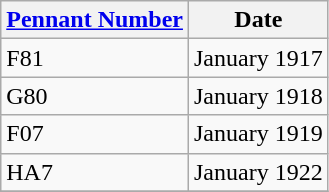<table class="wikitable" style="text-align:left">
<tr>
<th><a href='#'>Pennant Number</a></th>
<th>Date</th>
</tr>
<tr>
<td>F81</td>
<td>January 1917</td>
</tr>
<tr>
<td>G80</td>
<td>January 1918</td>
</tr>
<tr>
<td>F07</td>
<td>January 1919</td>
</tr>
<tr>
<td>HA7</td>
<td>January 1922</td>
</tr>
<tr>
</tr>
</table>
